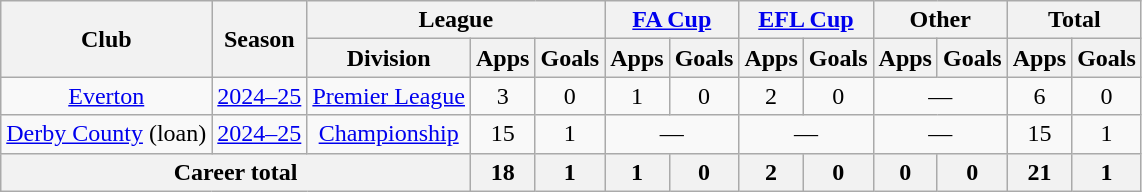<table class="wikitable" style="text-align: center;">
<tr>
<th rowspan="2">Club</th>
<th rowspan="2">Season</th>
<th colspan="3">League</th>
<th colspan="2"><a href='#'>FA Cup</a></th>
<th colspan="2"><a href='#'>EFL Cup</a></th>
<th colspan="2">Other</th>
<th colspan="2">Total</th>
</tr>
<tr>
<th>Division</th>
<th>Apps</th>
<th>Goals</th>
<th>Apps</th>
<th>Goals</th>
<th>Apps</th>
<th>Goals</th>
<th>Apps</th>
<th>Goals</th>
<th>Apps</th>
<th>Goals</th>
</tr>
<tr>
<td><a href='#'>Everton</a></td>
<td><a href='#'>2024–25</a></td>
<td><a href='#'>Premier League</a></td>
<td>3</td>
<td>0</td>
<td>1</td>
<td>0</td>
<td>2</td>
<td>0</td>
<td colspan=2>—</td>
<td>6</td>
<td>0</td>
</tr>
<tr>
<td><a href='#'>Derby County</a> (loan)</td>
<td><a href='#'>2024–25</a></td>
<td><a href='#'>Championship</a></td>
<td>15</td>
<td>1</td>
<td colspan="2">—</td>
<td colspan=2>—</td>
<td colspan=2>—</td>
<td>15</td>
<td>1</td>
</tr>
<tr>
<th colspan="3">Career total</th>
<th>18</th>
<th>1</th>
<th>1</th>
<th>0</th>
<th>2</th>
<th>0</th>
<th>0</th>
<th>0</th>
<th>21</th>
<th>1</th>
</tr>
</table>
